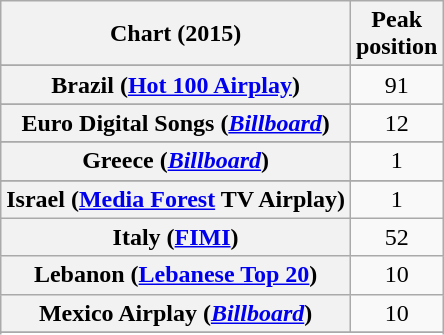<table class="wikitable sortable plainrowheaders" style="text-align:center;">
<tr>
<th>Chart (2015)</th>
<th>Peak<br>position</th>
</tr>
<tr>
</tr>
<tr>
</tr>
<tr>
</tr>
<tr>
<th scope="row">Brazil (<a href='#'>Hot 100 Airplay</a>)</th>
<td>91</td>
</tr>
<tr>
</tr>
<tr>
</tr>
<tr>
</tr>
<tr>
</tr>
<tr>
</tr>
<tr>
</tr>
<tr>
</tr>
<tr>
</tr>
<tr>
<th scope="row">Euro Digital Songs (<em><a href='#'>Billboard</a></em>)</th>
<td>12</td>
</tr>
<tr>
</tr>
<tr>
<th scope="row">Greece (<em><a href='#'>Billboard</a></em>)</th>
<td>1</td>
</tr>
<tr>
</tr>
<tr>
</tr>
<tr>
<th scope="row">Israel (<a href='#'>Media Forest</a> TV Airplay)</th>
<td>1</td>
</tr>
<tr>
<th scope="row">Italy (<a href='#'>FIMI</a>)</th>
<td>52</td>
</tr>
<tr>
<th scope="row">Lebanon (<a href='#'>Lebanese Top 20</a>)</th>
<td>10</td>
</tr>
<tr>
<th scope="row">Mexico Airplay (<em><a href='#'>Billboard</a></em>)</th>
<td>10</td>
</tr>
<tr>
</tr>
<tr>
</tr>
<tr>
</tr>
<tr>
</tr>
<tr>
</tr>
<tr>
</tr>
<tr>
</tr>
<tr>
</tr>
<tr>
</tr>
<tr>
</tr>
<tr>
</tr>
<tr>
</tr>
<tr>
</tr>
<tr>
</tr>
<tr>
</tr>
<tr>
</tr>
<tr>
</tr>
</table>
